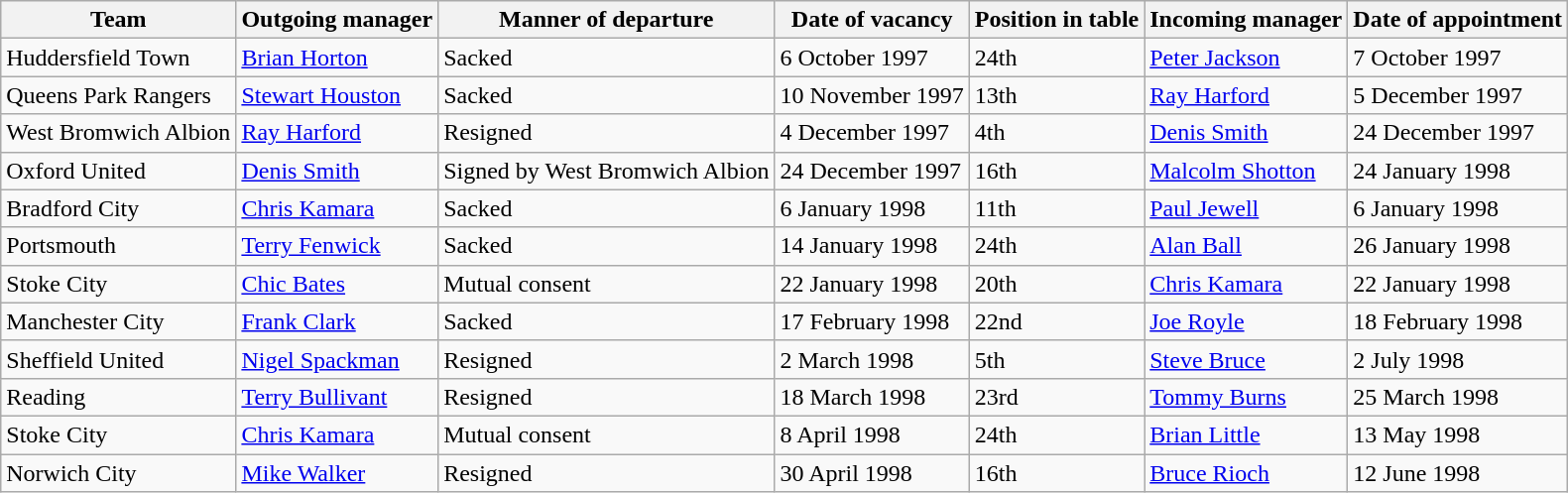<table class="wikitable">
<tr>
<th>Team</th>
<th>Outgoing manager</th>
<th>Manner of departure</th>
<th>Date of vacancy</th>
<th>Position in table</th>
<th>Incoming manager</th>
<th>Date of appointment</th>
</tr>
<tr>
<td>Huddersfield Town</td>
<td> <a href='#'>Brian Horton</a></td>
<td>Sacked</td>
<td>6 October 1997</td>
<td>24th</td>
<td> <a href='#'>Peter Jackson</a></td>
<td>7 October 1997</td>
</tr>
<tr>
<td>Queens Park Rangers</td>
<td> <a href='#'>Stewart Houston</a></td>
<td>Sacked</td>
<td>10 November 1997</td>
<td>13th</td>
<td> <a href='#'>Ray Harford</a></td>
<td>5 December 1997</td>
</tr>
<tr>
<td>West Bromwich Albion</td>
<td> <a href='#'>Ray Harford</a></td>
<td>Resigned</td>
<td>4 December 1997</td>
<td>4th</td>
<td> <a href='#'>Denis Smith</a></td>
<td>24 December 1997</td>
</tr>
<tr>
<td>Oxford United</td>
<td> <a href='#'>Denis Smith</a></td>
<td>Signed by West Bromwich Albion</td>
<td>24 December 1997</td>
<td>16th</td>
<td> <a href='#'>Malcolm Shotton</a></td>
<td>24 January 1998</td>
</tr>
<tr>
<td>Bradford City</td>
<td> <a href='#'>Chris Kamara</a></td>
<td>Sacked</td>
<td>6 January 1998</td>
<td>11th</td>
<td> <a href='#'>Paul Jewell</a></td>
<td>6 January 1998</td>
</tr>
<tr>
<td>Portsmouth</td>
<td> <a href='#'>Terry Fenwick</a></td>
<td>Sacked</td>
<td>14 January 1998</td>
<td>24th</td>
<td> <a href='#'>Alan Ball</a></td>
<td>26 January 1998</td>
</tr>
<tr>
<td>Stoke City</td>
<td> <a href='#'>Chic Bates</a></td>
<td>Mutual consent</td>
<td>22 January 1998</td>
<td>20th</td>
<td> <a href='#'>Chris Kamara</a></td>
<td>22 January 1998</td>
</tr>
<tr>
<td>Manchester City</td>
<td> <a href='#'>Frank Clark</a></td>
<td>Sacked</td>
<td>17 February 1998</td>
<td>22nd</td>
<td> <a href='#'>Joe Royle</a></td>
<td>18 February 1998</td>
</tr>
<tr>
<td>Sheffield United</td>
<td> <a href='#'>Nigel Spackman</a></td>
<td>Resigned</td>
<td>2 March 1998</td>
<td>5th</td>
<td> <a href='#'>Steve Bruce</a></td>
<td>2 July 1998</td>
</tr>
<tr>
<td>Reading</td>
<td> <a href='#'>Terry Bullivant</a></td>
<td>Resigned</td>
<td>18 March 1998</td>
<td>23rd</td>
<td> <a href='#'>Tommy Burns</a></td>
<td>25 March 1998</td>
</tr>
<tr>
<td>Stoke City</td>
<td> <a href='#'>Chris Kamara</a></td>
<td>Mutual consent</td>
<td>8 April 1998</td>
<td>24th</td>
<td> <a href='#'>Brian Little</a></td>
<td>13 May 1998</td>
</tr>
<tr>
<td>Norwich City</td>
<td> <a href='#'>Mike Walker</a></td>
<td>Resigned</td>
<td>30 April 1998</td>
<td>16th</td>
<td> <a href='#'>Bruce Rioch</a></td>
<td>12 June 1998</td>
</tr>
</table>
